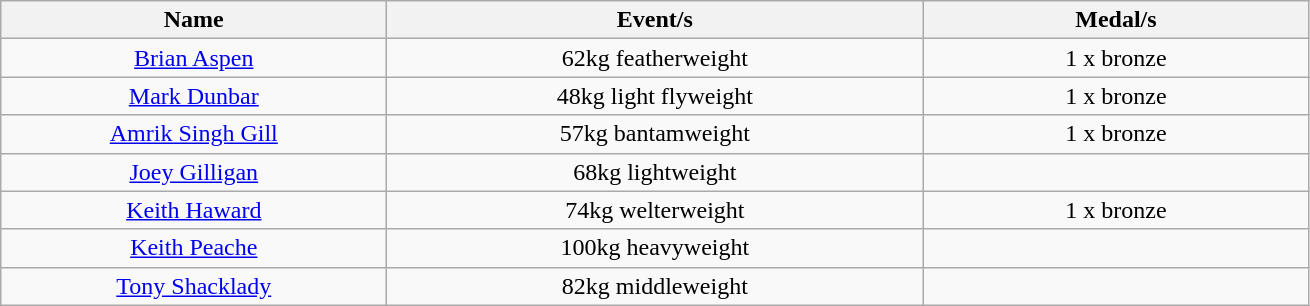<table class="wikitable" style="text-align: center">
<tr>
<th width=250>Name</th>
<th width=350>Event/s</th>
<th width=250>Medal/s</th>
</tr>
<tr>
<td><a href='#'>Brian Aspen</a></td>
<td>62kg featherweight</td>
<td>1 x bronze</td>
</tr>
<tr>
<td><a href='#'>Mark Dunbar</a></td>
<td>48kg light flyweight</td>
<td>1 x bronze</td>
</tr>
<tr>
<td><a href='#'>Amrik Singh Gill</a></td>
<td>57kg bantamweight</td>
<td>1 x bronze</td>
</tr>
<tr>
<td><a href='#'>Joey Gilligan</a></td>
<td>68kg lightweight</td>
<td></td>
</tr>
<tr>
<td><a href='#'>Keith Haward</a></td>
<td>74kg welterweight</td>
<td>1 x bronze</td>
</tr>
<tr>
<td><a href='#'>Keith Peache</a></td>
<td>100kg heavyweight</td>
<td></td>
</tr>
<tr>
<td><a href='#'>Tony Shacklady</a></td>
<td>82kg middleweight</td>
<td></td>
</tr>
</table>
